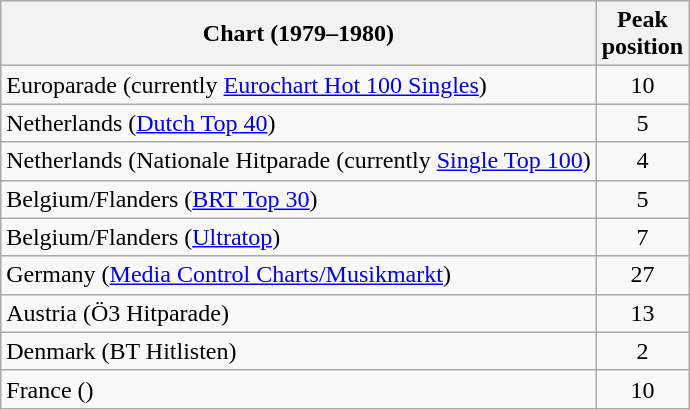<table class="wikitable">
<tr>
<th>Chart (1979–1980)</th>
<th>Peak<br>position</th>
</tr>
<tr>
<td>Europarade (currently <a href='#'>Eurochart Hot 100 Singles</a>)</td>
<td align="center">10</td>
</tr>
<tr>
<td>Netherlands (<a href='#'>Dutch Top 40</a>)</td>
<td align="center">5</td>
</tr>
<tr>
<td>Netherlands (Nationale Hitparade (currently <a href='#'>Single Top 100</a>)</td>
<td align="center">4</td>
</tr>
<tr>
<td>Belgium/Flanders (<a href='#'>BRT Top 30</a>) </td>
<td align="center">5</td>
</tr>
<tr>
<td>Belgium/Flanders (<a href='#'>Ultratop</a>)</td>
<td align="center">7</td>
</tr>
<tr>
<td>Germany (<a href='#'>Media Control Charts/Musikmarkt</a>)</td>
<td align="center">27</td>
</tr>
<tr>
<td>Austria (Ö3 Hitparade)</td>
<td align="center">13</td>
</tr>
<tr>
<td>Denmark (BT Hitlisten)</td>
<td align="center">2</td>
</tr>
<tr>
<td>France ()</td>
<td align="center">10</td>
</tr>
</table>
